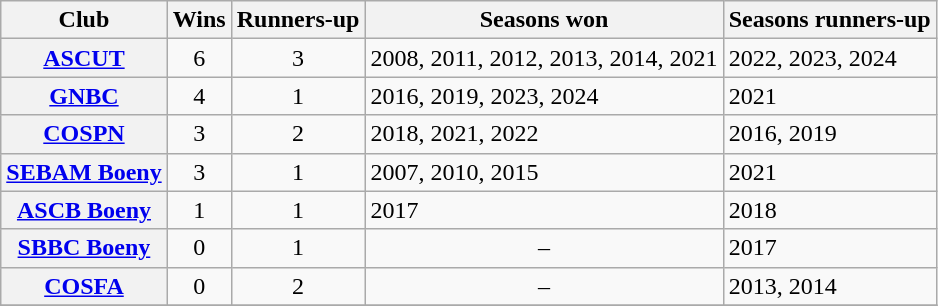<table class="wikitable sortable plainrowheaders" style="text-align:left">
<tr>
<th scope="col">Club</th>
<th scope="col">Wins</th>
<th scope="col">Runners-up</th>
<th scope="col">Seasons won</th>
<th scope="col">Seasons runners-up</th>
</tr>
<tr>
<th scope="row"><a href='#'>ASCUT</a></th>
<td align="center">6</td>
<td align="center">3</td>
<td>2008, 2011, 2012, 2013, 2014, 2021</td>
<td>2022, 2023, 2024</td>
</tr>
<tr>
<th scope="row"><a href='#'>GNBC</a></th>
<td align="center">4</td>
<td align="center">1</td>
<td>2016, 2019, 2023, 2024</td>
<td>2021</td>
</tr>
<tr>
<th scope="row"><a href='#'>COSPN</a></th>
<td align=center>3</td>
<td align=center>2</td>
<td>2018, 2021, 2022</td>
<td>2016, 2019</td>
</tr>
<tr>
<th scope="row"><a href='#'>SEBAM Boeny</a></th>
<td align="center">3</td>
<td align="center">1</td>
<td>2007, 2010, 2015</td>
<td>2021</td>
</tr>
<tr>
<th scope="row"><a href='#'>ASCB Boeny</a></th>
<td align=center>1</td>
<td align=center>1</td>
<td>2017</td>
<td>2018</td>
</tr>
<tr>
<th scope="row"><a href='#'>SBBC Boeny</a></th>
<td align=center>0</td>
<td align=center>1</td>
<td align="center">–</td>
<td>2017</td>
</tr>
<tr>
<th scope="row"><a href='#'>COSFA</a></th>
<td align="center">0</td>
<td align="center">2</td>
<td align="center">–</td>
<td>2013, 2014</td>
</tr>
<tr>
</tr>
</table>
